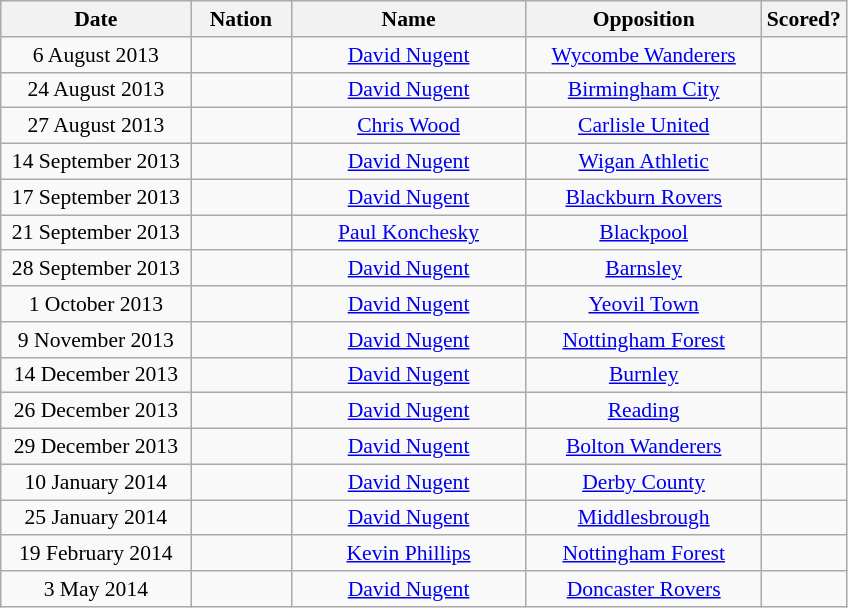<table class="wikitable" style="text-align:center; font-size:90%">
<tr>
<th width=120>Date</th>
<th width=60>Nation</th>
<th width=150>Name</th>
<th width=150>Opposition</th>
<th width=50>Scored?</th>
</tr>
<tr>
<td>6 August 2013</td>
<td></td>
<td><a href='#'>David Nugent</a></td>
<td><a href='#'>Wycombe Wanderers</a></td>
<td></td>
</tr>
<tr>
<td>24 August 2013</td>
<td></td>
<td><a href='#'>David Nugent</a></td>
<td><a href='#'>Birmingham City</a></td>
<td></td>
</tr>
<tr>
<td>27 August 2013</td>
<td></td>
<td><a href='#'>Chris Wood</a></td>
<td><a href='#'>Carlisle United</a></td>
<td></td>
</tr>
<tr>
<td>14 September 2013</td>
<td></td>
<td><a href='#'>David Nugent</a></td>
<td><a href='#'>Wigan Athletic</a></td>
<td></td>
</tr>
<tr>
<td>17 September 2013</td>
<td></td>
<td><a href='#'>David Nugent</a></td>
<td><a href='#'>Blackburn Rovers</a></td>
<td></td>
</tr>
<tr>
<td>21 September 2013</td>
<td></td>
<td><a href='#'>Paul Konchesky</a></td>
<td><a href='#'>Blackpool</a></td>
<td></td>
</tr>
<tr>
<td>28 September 2013</td>
<td></td>
<td><a href='#'>David Nugent</a></td>
<td><a href='#'>Barnsley</a></td>
<td></td>
</tr>
<tr>
<td>1 October 2013</td>
<td></td>
<td><a href='#'>David Nugent</a></td>
<td><a href='#'>Yeovil Town</a></td>
<td></td>
</tr>
<tr>
<td>9 November 2013</td>
<td></td>
<td><a href='#'>David Nugent</a></td>
<td><a href='#'>Nottingham Forest</a></td>
<td></td>
</tr>
<tr>
<td>14 December 2013</td>
<td></td>
<td><a href='#'>David Nugent</a></td>
<td><a href='#'>Burnley</a></td>
<td></td>
</tr>
<tr>
<td>26 December 2013</td>
<td></td>
<td><a href='#'>David Nugent</a></td>
<td><a href='#'>Reading</a></td>
<td></td>
</tr>
<tr>
<td>29 December 2013</td>
<td></td>
<td><a href='#'>David Nugent</a></td>
<td><a href='#'>Bolton Wanderers</a></td>
<td></td>
</tr>
<tr>
<td>10 January 2014</td>
<td></td>
<td><a href='#'>David Nugent</a></td>
<td><a href='#'>Derby County</a></td>
<td></td>
</tr>
<tr>
<td>25 January 2014</td>
<td></td>
<td><a href='#'>David Nugent</a></td>
<td><a href='#'>Middlesbrough</a></td>
<td></td>
</tr>
<tr>
<td>19 February 2014</td>
<td></td>
<td><a href='#'>Kevin Phillips</a></td>
<td><a href='#'>Nottingham Forest</a></td>
<td></td>
</tr>
<tr>
<td>3 May 2014</td>
<td></td>
<td><a href='#'>David Nugent</a></td>
<td><a href='#'>Doncaster Rovers</a></td>
<td></td>
</tr>
</table>
